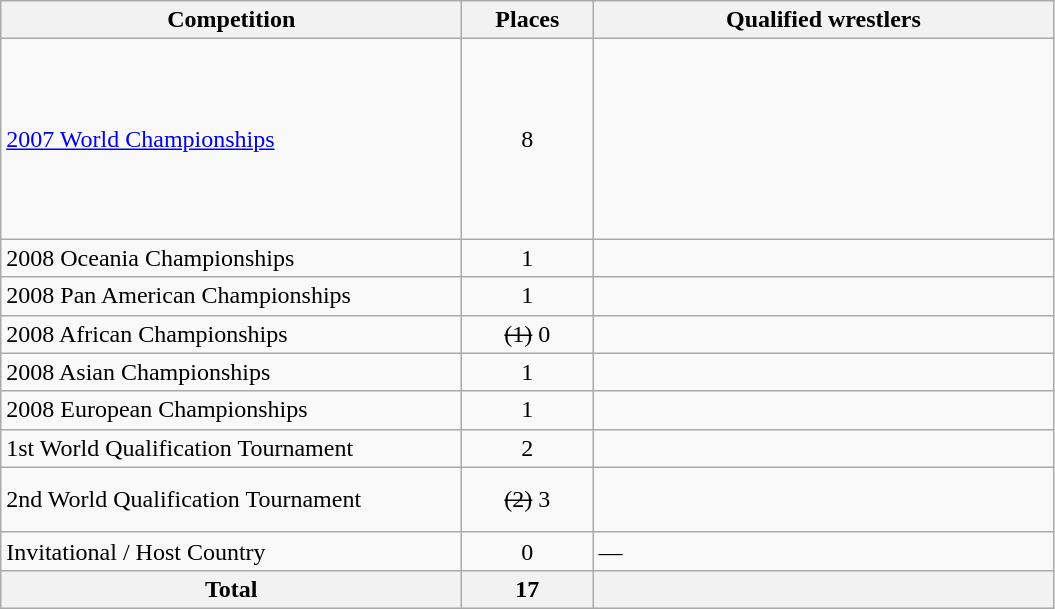<table class = "wikitable">
<tr>
<th width=300>Competition</th>
<th width=80>Places</th>
<th width=300>Qualified wrestlers</th>
</tr>
<tr>
<td><a href='#'>2007 World Championships</a></td>
<td align="center">8</td>
<td><br><br><br><br><br><br><br></td>
</tr>
<tr>
<td>2008 Oceania Championships</td>
<td align="center">1</td>
<td></td>
</tr>
<tr>
<td>2008 Pan American Championships</td>
<td align="center">1</td>
<td></td>
</tr>
<tr>
<td>2008 African Championships</td>
<td align="center"><s>(1)</s> 0</td>
<td><s></s></td>
</tr>
<tr>
<td>2008 Asian Championships</td>
<td align="center">1</td>
<td></td>
</tr>
<tr>
<td>2008 European Championships</td>
<td align="center">1</td>
<td></td>
</tr>
<tr>
<td>1st World Qualification Tournament</td>
<td align="center">2</td>
<td><br></td>
</tr>
<tr>
<td>2nd World Qualification Tournament</td>
<td align="center"><s>(2)</s> 3</td>
<td><br><br></td>
</tr>
<tr>
<td>Invitational / Host Country</td>
<td align="center">0</td>
<td>—</td>
</tr>
<tr>
<th>Total</th>
<th>17</th>
<th></th>
</tr>
</table>
